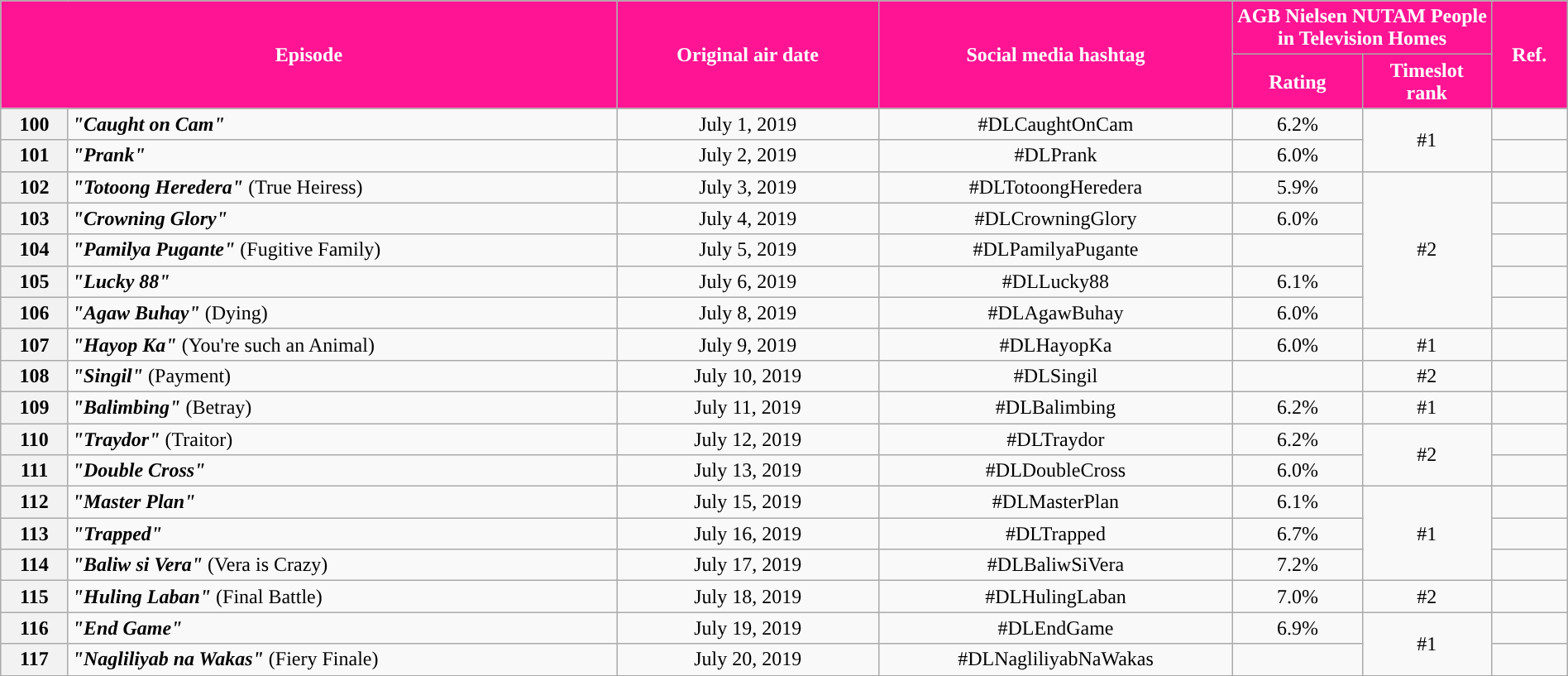<table class="wikitable" style="text-align:center; font-size:100%; line-height:18px;" width="100%">
<tr>
<th style="background-color:#FF1493; color:#ffffff;" colspan="2" rowspan="2">Episode</th>
<th style="background-color:#FF1493; color:white" rowspan="2">Original air date</th>
<th style="background-color:#FF1493; color:white" rowspan="2">Social media hashtag</th>
<th style="background-color:#FF1493; color:#ffffff;" colspan="2">AGB Nielsen NUTAM People in Television Homes</th>
<th style="background-color:#FF1493;  color:#ffffff;" rowspan="2">Ref.</th>
</tr>
<tr>
<th style="background-color:#FF1493; width:75px; color:#ffffff;">Rating</th>
<th style="background-color:#FF1493;  width:75px; color:#ffffff;">Timeslot<br>rank</th>
</tr>
<tr>
<th>100</th>
<td style="text-align: left;"><strong><em>"Caught on Cam"</em></strong></td>
<td>July 1, 2019</td>
<td>#DLCaughtOnCam</td>
<td>6.2%</td>
<td rowspan="2">#1</td>
<td></td>
</tr>
<tr>
<th>101</th>
<td style="text-align: left;"><strong><em>"Prank"</em></strong></td>
<td>July 2, 2019</td>
<td>#DLPrank</td>
<td>6.0%</td>
<td></td>
</tr>
<tr>
<th>102</th>
<td style="text-align: left;"><strong><em>"Totoong Heredera"</em></strong> (True Heiress)</td>
<td>July 3, 2019</td>
<td>#DLTotoongHeredera</td>
<td>5.9%</td>
<td rowspan="5">#2</td>
<td></td>
</tr>
<tr>
<th>103</th>
<td style="text-align: left;"><strong><em>"Crowning Glory"</em></strong></td>
<td>July 4, 2019</td>
<td>#DLCrowningGlory</td>
<td>6.0%</td>
<td></td>
</tr>
<tr>
<th>104</th>
<td style="text-align: left;"><strong><em>"Pamilya Pugante"</em></strong> (Fugitive Family)</td>
<td>July 5, 2019</td>
<td>#DLPamilyaPugante</td>
<td></td>
<td></td>
</tr>
<tr>
<th>105</th>
<td style="text-align: left;"><strong><em>"Lucky 88"</em></strong></td>
<td>July 6, 2019</td>
<td>#DLLucky88</td>
<td>6.1%</td>
<td></td>
</tr>
<tr>
<th>106</th>
<td style="text-align: left;"><strong><em>"Agaw Buhay"</em></strong> (Dying)</td>
<td>July 8, 2019</td>
<td>#DLAgawBuhay</td>
<td>6.0%</td>
<td></td>
</tr>
<tr>
<th>107</th>
<td style="text-align: left;"><strong><em>"Hayop Ka"</em></strong> (You're such an Animal)</td>
<td>July 9, 2019</td>
<td>#DLHayopKa</td>
<td>6.0%</td>
<td>#1</td>
<td></td>
</tr>
<tr>
<th>108</th>
<td style="text-align: left;"><strong><em>"Singil"</em></strong> (Payment)</td>
<td>July 10, 2019</td>
<td>#DLSingil</td>
<td></td>
<td>#2</td>
<td></td>
</tr>
<tr>
<th>109</th>
<td style="text-align: left;"><strong><em>"Balimbing"</em></strong> (Betray)</td>
<td>July 11, 2019</td>
<td>#DLBalimbing</td>
<td>6.2%</td>
<td>#1</td>
<td></td>
</tr>
<tr>
<th>110</th>
<td style="text-align: left;"><strong><em>"Traydor"</em></strong> (Traitor)</td>
<td>July 12, 2019</td>
<td>#DLTraydor</td>
<td>6.2%</td>
<td rowspan="2">#2</td>
<td></td>
</tr>
<tr>
<th>111</th>
<td style="text-align: left;"><strong><em>"Double Cross"</em></strong></td>
<td>July 13, 2019</td>
<td>#DLDoubleCross</td>
<td>6.0%</td>
<td></td>
</tr>
<tr>
<th>112</th>
<td style="text-align: left;"><strong><em>"Master Plan"</em></strong></td>
<td>July 15, 2019</td>
<td>#DLMasterPlan</td>
<td>6.1%</td>
<td rowspan="3">#1</td>
<td></td>
</tr>
<tr>
<th>113</th>
<td style="text-align: left;"><strong><em>"Trapped"</em></strong></td>
<td>July 16, 2019</td>
<td>#DLTrapped</td>
<td>6.7%</td>
<td></td>
</tr>
<tr>
<th>114</th>
<td style="text-align: left;"><strong><em>"Baliw si Vera"</em></strong> (Vera is Crazy)</td>
<td>July 17, 2019</td>
<td>#DLBaliwSiVera</td>
<td>7.2%</td>
<td></td>
</tr>
<tr>
<th>115</th>
<td style="text-align: left;"><strong><em>"Huling Laban"</em></strong> (Final Battle)</td>
<td>July 18, 2019</td>
<td>#DLHulingLaban</td>
<td>7.0%</td>
<td>#2</td>
<td></td>
</tr>
<tr>
<th>116</th>
<td style="text-align: left;"><strong><em>"End Game"</em></strong></td>
<td>July 19, 2019</td>
<td>#DLEndGame</td>
<td>6.9%</td>
<td rowspan="2">#1</td>
<td></td>
</tr>
<tr>
<th>117</th>
<td style="text-align: left;"><strong><em>"Nagliliyab na Wakas"</em></strong> (Fiery Finale)</td>
<td>July 20, 2019</td>
<td>#DLNagliliyabNaWakas</td>
<td></td>
<td></td>
</tr>
<tr>
</tr>
</table>
